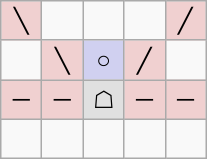<table border="1" class="wikitable">
<tr align=center>
<td width="20" style="background:#f0d0d0;">╲</td>
<td width="20"> </td>
<td width="20"> </td>
<td width="20"> </td>
<td width="20" style="background:#f0d0d0;">╱</td>
</tr>
<tr align=center>
<td> </td>
<td style="background:#f0d0d0;">╲</td>
<td style="background:#d0d0f0;">○</td>
<td style="background:#f0d0d0;">╱</td>
<td> </td>
</tr>
<tr align=center>
<td style="background:#f0d0d0;">─</td>
<td style="background:#f0d0d0;">─</td>
<td style="background:#e0e0e0;">☖</td>
<td style="background:#f0d0d0;">─</td>
<td style="background:#f0d0d0;">─</td>
</tr>
<tr align=center>
<td> </td>
<td> </td>
<td> </td>
<td> </td>
<td> </td>
</tr>
</table>
